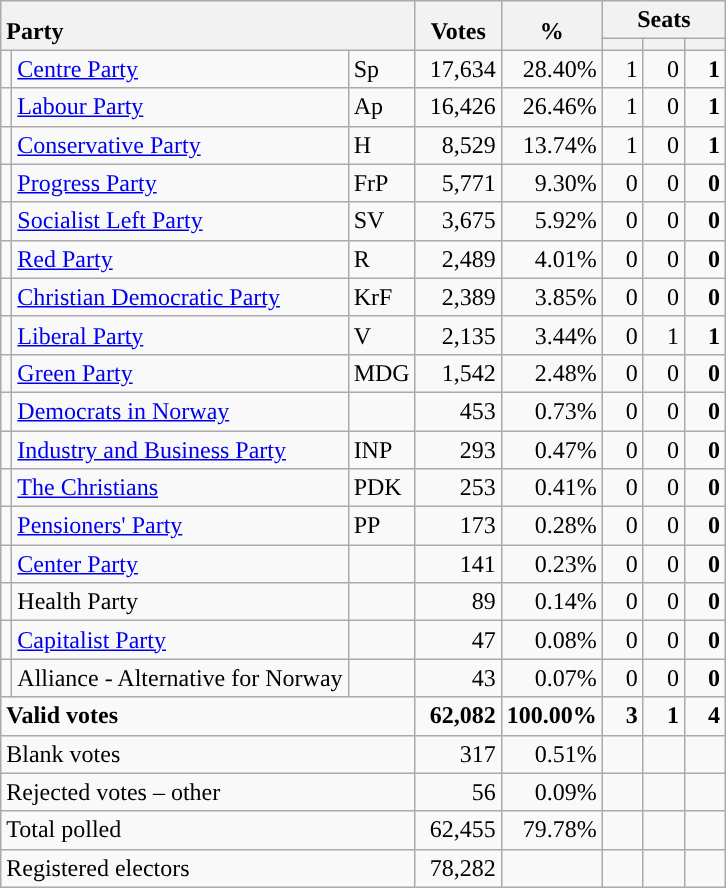<table class="wikitable" border="1" style="text-align:right;">
<tr>
<th style="text-align:left;" valign=bottom rowspan=2 colspan=3>Party</th>
<th align=center valign=bottom rowspan=2 width="50">Votes</th>
<th align=center valign=bottom rowspan=2 width="50">%</th>
<th colspan=3>Seats</th>
</tr>
<tr>
<th align=center valign=bottom width="20"><small></small></th>
<th align=center valign=bottom width="20"><small><a href='#'></a></small></th>
<th align=center valign=bottom width="20"><small></small></th>
</tr>
<tr>
<td style="color:inherit;background:"></td>
<td align=left><a href='#'>Centre Party</a></td>
<td align=left>Sp</td>
<td>17,634</td>
<td>28.40%</td>
<td>1</td>
<td>0</td>
<td><strong>1</strong></td>
</tr>
<tr>
<td style="color:inherit;background:"></td>
<td align=left><a href='#'>Labour Party</a></td>
<td align=left>Ap</td>
<td>16,426</td>
<td>26.46%</td>
<td>1</td>
<td>0</td>
<td><strong>1</strong></td>
</tr>
<tr>
<td style="color:inherit;background:"></td>
<td align=left><a href='#'>Conservative Party</a></td>
<td align=left>H</td>
<td>8,529</td>
<td>13.74%</td>
<td>1</td>
<td>0</td>
<td><strong>1</strong></td>
</tr>
<tr>
<td style="color:inherit;background:"></td>
<td align=left><a href='#'>Progress Party</a></td>
<td align=left>FrP</td>
<td>5,771</td>
<td>9.30%</td>
<td>0</td>
<td>0</td>
<td><strong>0</strong></td>
</tr>
<tr>
<td style="color:inherit;background:"></td>
<td align=left><a href='#'>Socialist Left Party</a></td>
<td align=left>SV</td>
<td>3,675</td>
<td>5.92%</td>
<td>0</td>
<td>0</td>
<td><strong>0</strong></td>
</tr>
<tr>
<td style="color:inherit;background:"></td>
<td align=left><a href='#'>Red Party</a></td>
<td align=left>R</td>
<td>2,489</td>
<td>4.01%</td>
<td>0</td>
<td>0</td>
<td><strong>0</strong></td>
</tr>
<tr>
<td style="color:inherit;background:"></td>
<td align=left><a href='#'>Christian Democratic Party</a></td>
<td align=left>KrF</td>
<td>2,389</td>
<td>3.85%</td>
<td>0</td>
<td>0</td>
<td><strong>0</strong></td>
</tr>
<tr>
<td style="color:inherit;background:"></td>
<td align=left><a href='#'>Liberal Party</a></td>
<td align=left>V</td>
<td>2,135</td>
<td>3.44%</td>
<td>0</td>
<td>1</td>
<td><strong>1</strong></td>
</tr>
<tr>
<td style="color:inherit;background:"></td>
<td align=left><a href='#'>Green Party</a></td>
<td align=left>MDG</td>
<td>1,542</td>
<td>2.48%</td>
<td>0</td>
<td>0</td>
<td><strong>0</strong></td>
</tr>
<tr>
<td style="color:inherit;background:"></td>
<td align=left><a href='#'>Democrats in Norway</a></td>
<td align=left></td>
<td>453</td>
<td>0.73%</td>
<td>0</td>
<td>0</td>
<td><strong>0</strong></td>
</tr>
<tr>
<td style="color:inherit;background:"></td>
<td align=left><a href='#'>Industry and Business Party</a></td>
<td align=left>INP</td>
<td>293</td>
<td>0.47%</td>
<td>0</td>
<td>0</td>
<td><strong>0</strong></td>
</tr>
<tr>
<td style="color:inherit;background:"></td>
<td align=left><a href='#'>The Christians</a></td>
<td align=left>PDK</td>
<td>253</td>
<td>0.41%</td>
<td>0</td>
<td>0</td>
<td><strong>0</strong></td>
</tr>
<tr>
<td style="color:inherit;background:"></td>
<td align=left><a href='#'>Pensioners' Party</a></td>
<td align=left>PP</td>
<td>173</td>
<td>0.28%</td>
<td>0</td>
<td>0</td>
<td><strong>0</strong></td>
</tr>
<tr>
<td style="color:inherit;background:"></td>
<td align=left><a href='#'>Center Party</a></td>
<td align=left></td>
<td>141</td>
<td>0.23%</td>
<td>0</td>
<td>0</td>
<td><strong>0</strong></td>
</tr>
<tr>
<td></td>
<td align=left>Health Party</td>
<td align=left></td>
<td>89</td>
<td>0.14%</td>
<td>0</td>
<td>0</td>
<td><strong>0</strong></td>
</tr>
<tr>
<td style="color:inherit;background:"></td>
<td align=left><a href='#'>Capitalist Party</a></td>
<td align=left></td>
<td>47</td>
<td>0.08%</td>
<td>0</td>
<td>0</td>
<td><strong>0</strong></td>
</tr>
<tr>
<td></td>
<td align=left>Alliance - Alternative for Norway</td>
<td align=left></td>
<td>43</td>
<td>0.07%</td>
<td>0</td>
<td>0</td>
<td><strong>0</strong></td>
</tr>
<tr style="font-weight:bold">
<td align=left colspan=3>Valid votes</td>
<td>62,082</td>
<td>100.00%</td>
<td>3</td>
<td>1</td>
<td>4</td>
</tr>
<tr>
<td align=left colspan=3>Blank votes</td>
<td>317</td>
<td>0.51%</td>
<td></td>
<td></td>
<td></td>
</tr>
<tr>
<td align=left colspan=3>Rejected votes – other</td>
<td>56</td>
<td>0.09%</td>
<td></td>
<td></td>
<td></td>
</tr>
<tr>
<td align=left colspan=3>Total polled</td>
<td>62,455</td>
<td>79.78%</td>
<td></td>
<td></td>
<td></td>
</tr>
<tr>
<td align=left colspan=3>Registered electors</td>
<td>78,282</td>
<td></td>
<td></td>
<td></td>
<td></td>
</tr>
</table>
